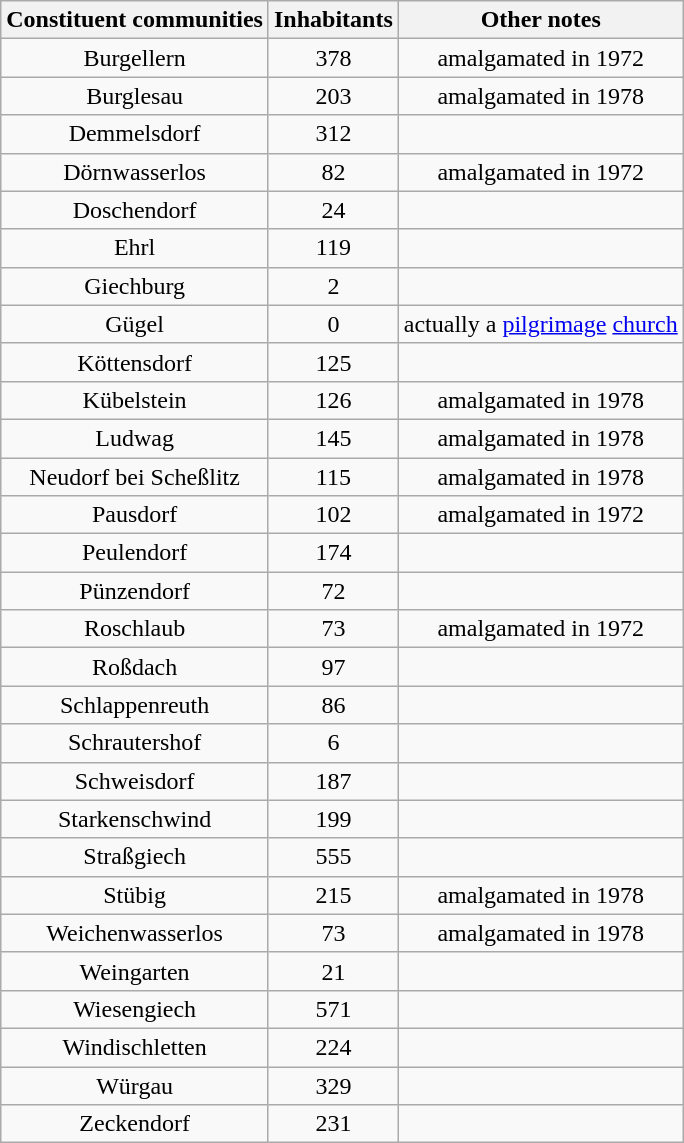<table class="wikitable" style="text-align:center">
<tr>
<th>Constituent communities</th>
<th>Inhabitants</th>
<th>Other notes</th>
</tr>
<tr>
<td>Burgellern</td>
<td>378</td>
<td>amalgamated in 1972</td>
</tr>
<tr>
<td>Burglesau</td>
<td>203</td>
<td>amalgamated in 1978</td>
</tr>
<tr>
<td>Demmelsdorf</td>
<td>312</td>
<td></td>
</tr>
<tr>
<td>Dörnwasserlos</td>
<td>82</td>
<td>amalgamated in 1972</td>
</tr>
<tr>
<td>Doschendorf</td>
<td>24</td>
<td></td>
</tr>
<tr>
<td>Ehrl</td>
<td>119</td>
<td></td>
</tr>
<tr>
<td>Giechburg</td>
<td>2</td>
<td></td>
</tr>
<tr>
<td>Gügel</td>
<td>0</td>
<td>actually a <a href='#'>pilgrimage</a> <a href='#'>church</a></td>
</tr>
<tr>
<td>Köttensdorf</td>
<td>125</td>
<td></td>
</tr>
<tr>
<td>Kübelstein</td>
<td>126</td>
<td>amalgamated in 1978</td>
</tr>
<tr>
<td>Ludwag</td>
<td>145</td>
<td>amalgamated in 1978</td>
</tr>
<tr>
<td>Neudorf bei Scheßlitz</td>
<td>115</td>
<td>amalgamated in 1978</td>
</tr>
<tr>
<td>Pausdorf</td>
<td>102</td>
<td>amalgamated in 1972</td>
</tr>
<tr>
<td>Peulendorf</td>
<td>174</td>
<td></td>
</tr>
<tr>
<td>Pünzendorf</td>
<td>72</td>
<td></td>
</tr>
<tr>
<td>Roschlaub</td>
<td>73</td>
<td>amalgamated in 1972</td>
</tr>
<tr>
<td>Roßdach</td>
<td>97</td>
<td></td>
</tr>
<tr>
<td>Schlappenreuth</td>
<td>86</td>
<td></td>
</tr>
<tr>
<td>Schrautershof</td>
<td>6</td>
<td></td>
</tr>
<tr>
<td>Schweisdorf</td>
<td>187</td>
<td></td>
</tr>
<tr>
<td>Starkenschwind</td>
<td>199</td>
<td></td>
</tr>
<tr>
<td>Straßgiech</td>
<td>555</td>
<td></td>
</tr>
<tr>
<td>Stübig</td>
<td>215</td>
<td>amalgamated in 1978</td>
</tr>
<tr>
<td>Weichenwasserlos</td>
<td>73</td>
<td>amalgamated in 1978</td>
</tr>
<tr>
<td>Weingarten</td>
<td>21</td>
<td></td>
</tr>
<tr>
<td>Wiesengiech</td>
<td>571</td>
<td></td>
</tr>
<tr>
<td>Windischletten</td>
<td>224</td>
<td></td>
</tr>
<tr>
<td>Würgau</td>
<td>329</td>
<td></td>
</tr>
<tr>
<td>Zeckendorf</td>
<td>231</td>
<td></td>
</tr>
</table>
